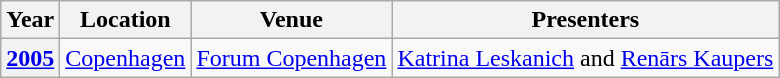<table class="wikitable plainrowheaders">
<tr>
<th>Year</th>
<th>Location</th>
<th>Venue</th>
<th>Presenters</th>
</tr>
<tr>
<th scope="row"><a href='#'>2005</a></th>
<td><a href='#'>Copenhagen</a></td>
<td><a href='#'>Forum Copenhagen</a></td>
<td><a href='#'>Katrina Leskanich</a> and <a href='#'>Renārs Kaupers</a></td>
</tr>
</table>
